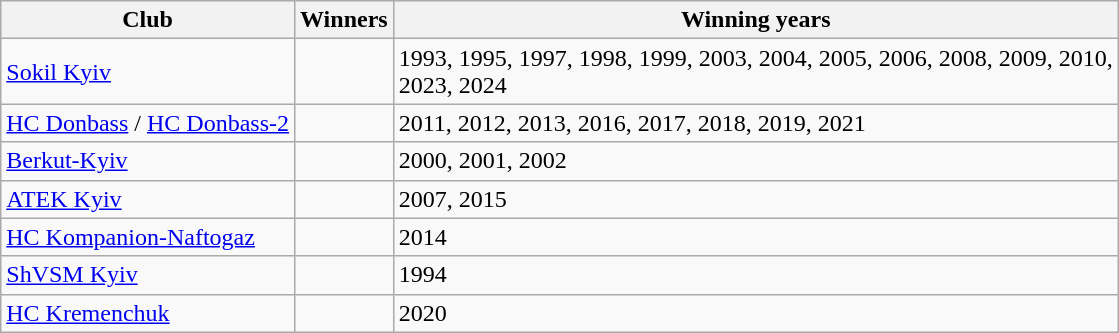<table class="wikitable">
<tr>
<th>Club</th>
<th>Winners</th>
<th>Winning years</th>
</tr>
<tr>
<td><a href='#'>Sokil Kyiv</a></td>
<td></td>
<td>1993, 1995, 1997, 1998, 1999, 2003, 2004, 2005, 2006, 2008, 2009, 2010,<br>2023, 2024</td>
</tr>
<tr>
<td><a href='#'>HC Donbass</a> / <a href='#'>HC Donbass-2</a></td>
<td></td>
<td>2011, 2012, 2013, 2016, 2017, 2018, 2019, 2021</td>
</tr>
<tr>
<td><a href='#'>Berkut-Kyiv</a></td>
<td></td>
<td>2000, 2001, 2002</td>
</tr>
<tr>
<td><a href='#'>ATEK Kyiv</a></td>
<td></td>
<td>2007, 2015</td>
</tr>
<tr>
<td><a href='#'>HC Kompanion-Naftogaz</a></td>
<td></td>
<td>2014</td>
</tr>
<tr>
<td><a href='#'>ShVSM Kyiv</a></td>
<td></td>
<td>1994</td>
</tr>
<tr>
<td><a href='#'>HC Kremenchuk</a></td>
<td></td>
<td>2020</td>
</tr>
</table>
